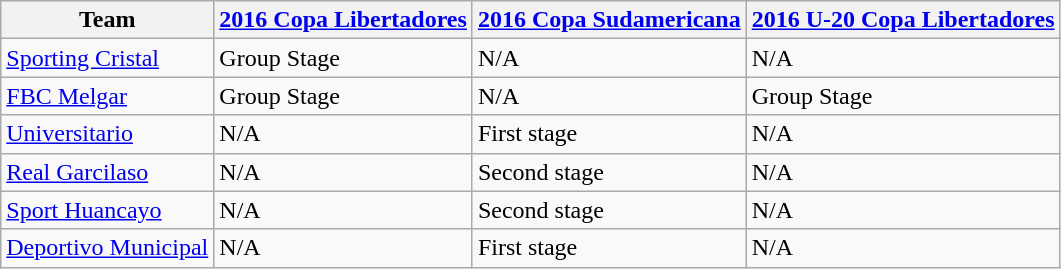<table class="wikitable">
<tr>
<th>Team</th>
<th><a href='#'>2016 Copa Libertadores</a></th>
<th><a href='#'>2016 Copa Sudamericana</a></th>
<th><a href='#'>2016 U-20 Copa Libertadores</a></th>
</tr>
<tr>
<td><a href='#'>Sporting Cristal</a></td>
<td>Group Stage</td>
<td>N/A</td>
<td>N/A</td>
</tr>
<tr>
<td><a href='#'>FBC Melgar</a></td>
<td>Group Stage</td>
<td>N/A</td>
<td>Group Stage</td>
</tr>
<tr>
<td><a href='#'>Universitario</a></td>
<td>N/A</td>
<td>First stage</td>
<td>N/A</td>
</tr>
<tr>
<td><a href='#'>Real Garcilaso</a></td>
<td>N/A</td>
<td>Second stage</td>
<td>N/A</td>
</tr>
<tr>
<td><a href='#'>Sport Huancayo</a></td>
<td>N/A</td>
<td>Second stage</td>
<td>N/A</td>
</tr>
<tr>
<td><a href='#'>Deportivo Municipal</a></td>
<td>N/A</td>
<td>First stage</td>
<td>N/A</td>
</tr>
</table>
